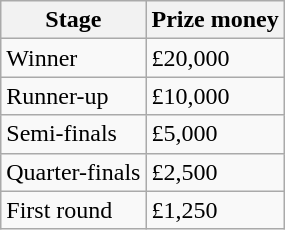<table class="wikitable">
<tr>
<th>Stage</th>
<th>Prize money</th>
</tr>
<tr>
<td>Winner</td>
<td>£20,000</td>
</tr>
<tr>
<td>Runner-up</td>
<td>£10,000</td>
</tr>
<tr>
<td>Semi-finals</td>
<td>£5,000</td>
</tr>
<tr>
<td>Quarter-finals</td>
<td>£2,500</td>
</tr>
<tr>
<td>First round</td>
<td>£1,250</td>
</tr>
</table>
